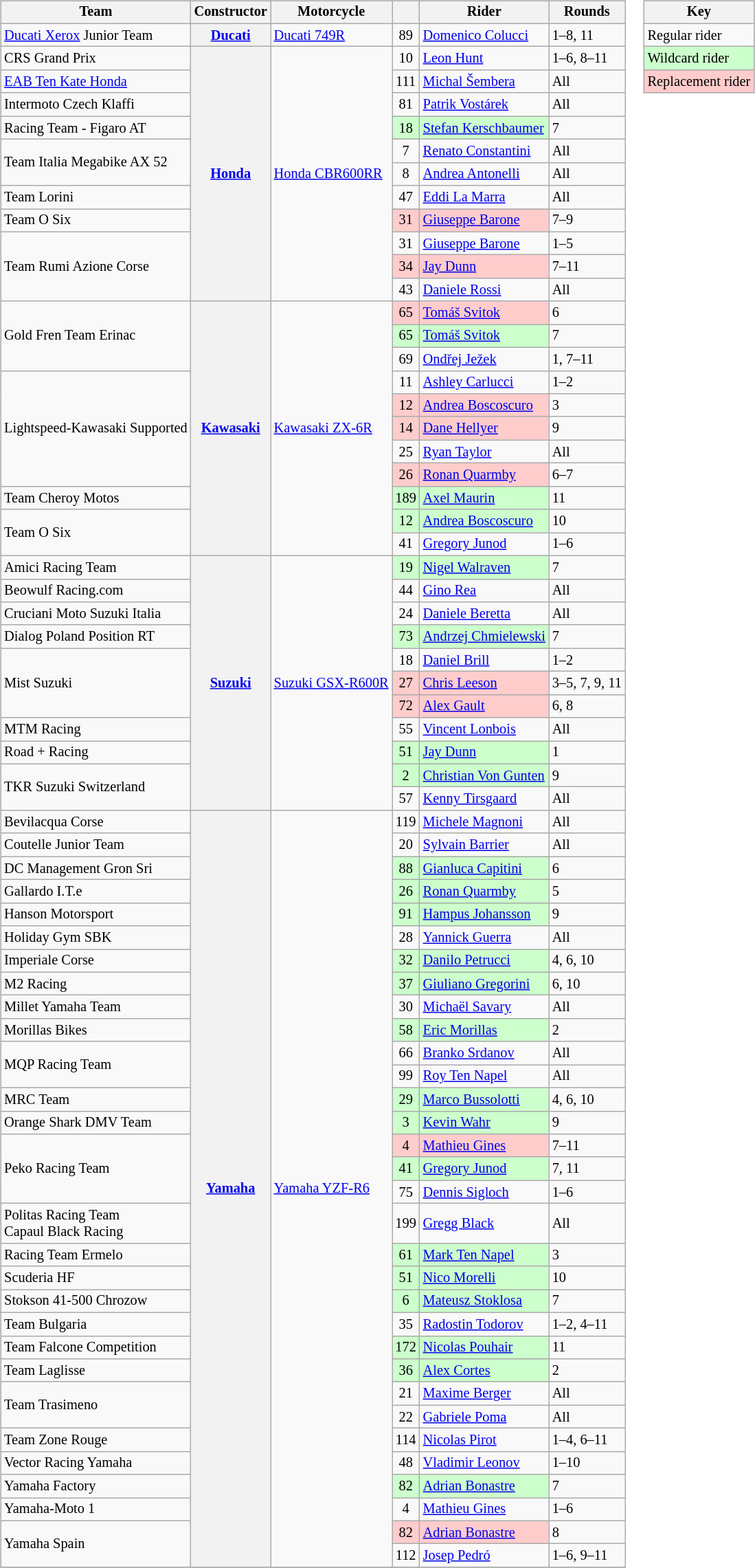<table>
<tr>
<td><br><table class="wikitable" style="font-size: 85%">
<tr>
<th>Team</th>
<th>Constructor</th>
<th>Motorcycle</th>
<th></th>
<th>Rider</th>
<th>Rounds</th>
</tr>
<tr>
<td><a href='#'>Ducati Xerox</a> Junior Team</td>
<th><a href='#'>Ducati</a></th>
<td><a href='#'>Ducati 749R</a></td>
<td align="center">89</td>
<td> <a href='#'>Domenico Colucci</a></td>
<td>1–8, 11</td>
</tr>
<tr>
<td>CRS Grand Prix</td>
<th rowspan="11"><a href='#'>Honda</a></th>
<td rowspan="11"><a href='#'>Honda CBR600RR</a></td>
<td align="center">10</td>
<td> <a href='#'>Leon Hunt</a></td>
<td>1–6, 8–11</td>
</tr>
<tr>
<td><a href='#'>EAB Ten Kate Honda</a></td>
<td align="center">111</td>
<td> <a href='#'>Michal Šembera</a></td>
<td>All</td>
</tr>
<tr>
<td>Intermoto Czech Klaffi</td>
<td align="center">81</td>
<td> <a href='#'>Patrik Vostárek</a></td>
<td>All</td>
</tr>
<tr>
<td>Racing Team - Figaro AT</td>
<td style="background:#ccffcc;" align="center">18</td>
<td style="background:#ccffcc;"nowrap> <a href='#'>Stefan Kerschbaumer</a></td>
<td>7</td>
</tr>
<tr>
<td rowspan="2">Team Italia Megabike AX 52</td>
<td align="center">7</td>
<td> <a href='#'>Renato Constantini</a></td>
<td>All</td>
</tr>
<tr>
<td align="center">8</td>
<td> <a href='#'>Andrea Antonelli</a></td>
<td>All</td>
</tr>
<tr>
<td>Team Lorini</td>
<td align="center">47</td>
<td> <a href='#'>Eddi La Marra</a></td>
<td>All</td>
</tr>
<tr>
<td>Team O Six</td>
<td style="background:#ffcccc;" align="center">31</td>
<td style="background:#ffcccc;"nowrap> <a href='#'>Giuseppe Barone</a></td>
<td>7–9</td>
</tr>
<tr>
<td rowspan="3">Team Rumi Azione Corse</td>
<td align="center">31</td>
<td> <a href='#'>Giuseppe Barone</a></td>
<td>1–5</td>
</tr>
<tr>
<td style="background:#ffcccc;" align="center">34</td>
<td style="background:#ffcccc;"nowrap> <a href='#'>Jay Dunn</a></td>
<td>7–11</td>
</tr>
<tr>
<td align="center">43</td>
<td> <a href='#'>Daniele Rossi</a></td>
<td>All</td>
</tr>
<tr>
<td rowspan="3">Gold Fren Team Erinac</td>
<th rowspan="11"><a href='#'>Kawasaki</a></th>
<td rowspan="11"><a href='#'>Kawasaki ZX-6R</a></td>
<td style="background:#ffcccc;" align="center">65</td>
<td style="background:#ffcccc;"nowrap> <a href='#'>Tomáš Svitok</a></td>
<td>6</td>
</tr>
<tr>
<td style="background:#ccffcc;" align="center">65</td>
<td style="background:#ccffcc;"nowrap> <a href='#'>Tomáš Svitok</a></td>
<td>7</td>
</tr>
<tr>
<td align="center">69</td>
<td> <a href='#'>Ondřej Ježek</a></td>
<td>1, 7–11</td>
</tr>
<tr>
<td rowspan="5">Lightspeed-Kawasaki Supported</td>
<td align="center">11</td>
<td> <a href='#'>Ashley Carlucci</a></td>
<td>1–2</td>
</tr>
<tr>
<td style="background:#ffcccc;" align="center">12</td>
<td style="background:#ffcccc;"nowrap> <a href='#'>Andrea Boscoscuro</a></td>
<td>3</td>
</tr>
<tr>
<td style="background:#ffcccc;" align="center">14</td>
<td style="background:#ffcccc;"nowrap> <a href='#'>Dane Hellyer</a></td>
<td>9</td>
</tr>
<tr>
<td align="center">25</td>
<td> <a href='#'>Ryan Taylor</a></td>
<td>All</td>
</tr>
<tr>
<td style="background:#ffcccc;" align="center">26</td>
<td style="background:#ffcccc;"nowrap> <a href='#'>Ronan Quarmby</a></td>
<td>6–7</td>
</tr>
<tr>
<td>Team Cheroy Motos</td>
<td style="background:#ccffcc;" align="center">189</td>
<td style="background:#ccffcc;"nowrap> <a href='#'>Axel Maurin</a></td>
<td>11</td>
</tr>
<tr>
<td rowspan="2">Team O Six</td>
<td style="background:#ccffcc;" align="center">12</td>
<td style="background:#ccffcc;"nowrap> <a href='#'>Andrea Boscoscuro</a></td>
<td>10</td>
</tr>
<tr>
<td align="center">41</td>
<td> <a href='#'>Gregory Junod</a></td>
<td>1–6</td>
</tr>
<tr>
<td>Amici Racing Team</td>
<th rowspan="11"><a href='#'>Suzuki</a></th>
<td rowspan="11"><a href='#'>Suzuki GSX-R600R</a></td>
<td style="background:#ccffcc;" align="center">19</td>
<td style="background:#ccffcc;"nowrap> <a href='#'>Nigel Walraven</a></td>
<td>7</td>
</tr>
<tr>
<td>Beowulf Racing.com</td>
<td align="center">44</td>
<td> <a href='#'>Gino Rea</a></td>
<td>All</td>
</tr>
<tr>
<td>Cruciani Moto Suzuki Italia</td>
<td align="center">24</td>
<td> <a href='#'>Daniele Beretta</a></td>
<td>All</td>
</tr>
<tr>
<td>Dialog Poland Position RT</td>
<td style="background:#ccffcc;" align="center">73</td>
<td style="background:#ccffcc;"nowrap> <a href='#'>Andrzej Chmielewski</a></td>
<td>7</td>
</tr>
<tr>
<td rowspan="3">Mist Suzuki</td>
<td align="center">18</td>
<td> <a href='#'>Daniel Brill</a></td>
<td>1–2</td>
</tr>
<tr>
<td style="background:#ffcccc;" align="center">27</td>
<td style="background:#ffcccc;"nowrap> <a href='#'>Chris Leeson</a></td>
<td>3–5, 7, 9, 11</td>
</tr>
<tr>
<td style="background:#ffcccc;" align="center">72</td>
<td style="background:#ffcccc;"nowrap> <a href='#'>Alex Gault</a></td>
<td>6, 8</td>
</tr>
<tr>
<td>MTM Racing</td>
<td align="center">55</td>
<td> <a href='#'>Vincent Lonbois</a></td>
<td>All</td>
</tr>
<tr>
<td>Road + Racing</td>
<td style="background:#ccffcc;" align="center">51</td>
<td style="background:#ccffcc;"nowrap> <a href='#'>Jay Dunn</a></td>
<td>1</td>
</tr>
<tr>
<td rowspan="2">TKR Suzuki Switzerland</td>
<td style="background:#ccffcc;" align="center">2</td>
<td style="background:#ccffcc;"nowrap> <a href='#'>Christian Von Gunten</a></td>
<td>9</td>
</tr>
<tr>
<td align="center">57</td>
<td> <a href='#'>Kenny Tirsgaard</a></td>
<td>All</td>
</tr>
<tr>
<td>Bevilacqua Corse</td>
<th rowspan="32"><a href='#'>Yamaha</a></th>
<td rowspan="32"><a href='#'>Yamaha YZF-R6</a></td>
<td align="center">119</td>
<td> <a href='#'>Michele Magnoni</a></td>
<td>All</td>
</tr>
<tr>
<td>Coutelle Junior Team</td>
<td align="center">20</td>
<td> <a href='#'>Sylvain Barrier</a></td>
<td>All</td>
</tr>
<tr>
<td>DC Management Gron Sri</td>
<td style="background:#ccffcc;" align="center">88</td>
<td style="background:#ccffcc;"nowrap> <a href='#'>Gianluca Capitini</a></td>
<td>6</td>
</tr>
<tr>
<td>Gallardo I.T.e</td>
<td style="background:#ccffcc;" align="center">26</td>
<td style="background:#ccffcc;"nowrap> <a href='#'>Ronan Quarmby</a></td>
<td>5</td>
</tr>
<tr>
<td>Hanson Motorsport</td>
<td style="background:#ccffcc;" align="center">91</td>
<td style="background:#ccffcc;"nowrap> <a href='#'>Hampus Johansson</a></td>
<td>9</td>
</tr>
<tr>
<td>Holiday Gym SBK</td>
<td align="center">28</td>
<td> <a href='#'>Yannick Guerra</a></td>
<td>All</td>
</tr>
<tr>
<td>Imperiale Corse</td>
<td style="background:#ccffcc;" align="center">32</td>
<td style="background:#ccffcc;"nowrap> <a href='#'>Danilo Petrucci</a></td>
<td>4, 6, 10</td>
</tr>
<tr>
<td>M2 Racing</td>
<td style="background:#ccffcc;" align="center">37</td>
<td style="background:#ccffcc;"nowrap> <a href='#'>Giuliano Gregorini</a></td>
<td>6, 10</td>
</tr>
<tr>
<td>Millet Yamaha Team</td>
<td align="center">30</td>
<td> <a href='#'>Michaël Savary</a></td>
<td>All</td>
</tr>
<tr>
<td>Morillas Bikes</td>
<td style="background:#ccffcc;" align="center">58</td>
<td style="background:#ccffcc;"nowrap> <a href='#'>Eric Morillas</a></td>
<td>2</td>
</tr>
<tr>
<td rowspan="2">MQP Racing Team</td>
<td align="center">66</td>
<td> <a href='#'>Branko Srdanov</a></td>
<td>All</td>
</tr>
<tr>
<td align="center">99</td>
<td> <a href='#'>Roy Ten Napel</a></td>
<td>All</td>
</tr>
<tr>
<td>MRC Team</td>
<td style="background:#ccffcc;" align="center">29</td>
<td style="background:#ccffcc;"nowrap> <a href='#'>Marco Bussolotti</a></td>
<td>4, 6, 10</td>
</tr>
<tr>
<td>Orange Shark DMV Team</td>
<td style="background:#ccffcc;" align="center">3</td>
<td style="background:#ccffcc;"nowrap> <a href='#'>Kevin Wahr</a></td>
<td>9</td>
</tr>
<tr>
<td rowspan="3">Peko Racing Team</td>
<td style="background:#ffcccc;" align="center">4</td>
<td style="background:#ffcccc;"nowrap> <a href='#'>Mathieu Gines</a></td>
<td>7–11</td>
</tr>
<tr>
<td style="background:#ccffcc;" align="center">41</td>
<td style="background:#ccffcc;"nowrap> <a href='#'>Gregory Junod</a></td>
<td>7, 11</td>
</tr>
<tr>
<td align="center">75</td>
<td> <a href='#'>Dennis Sigloch</a></td>
<td>1–6</td>
</tr>
<tr>
<td>Politas Racing Team<br>Capaul Black Racing</td>
<td align="center">199</td>
<td> <a href='#'>Gregg Black</a></td>
<td>All</td>
</tr>
<tr>
<td>Racing Team Ermelo</td>
<td style="background:#ccffcc;" align="center">61</td>
<td style="background:#ccffcc;"nowrap> <a href='#'>Mark Ten Napel</a></td>
<td>3</td>
</tr>
<tr>
<td>Scuderia HF</td>
<td style="background:#ccffcc;" align="center">51</td>
<td style="background:#ccffcc;"nowrap> <a href='#'>Nico Morelli</a></td>
<td>10</td>
</tr>
<tr>
<td>Stokson 41-500 Chrozow</td>
<td style="background:#ccffcc;" align="center">6</td>
<td style="background:#ccffcc;"nowrap> <a href='#'>Mateusz Stoklosa</a></td>
<td>7</td>
</tr>
<tr>
<td>Team Bulgaria</td>
<td align="center">35</td>
<td> <a href='#'>Radostin Todorov</a></td>
<td>1–2, 4–11</td>
</tr>
<tr>
<td>Team Falcone Competition</td>
<td style="background:#ccffcc;" align="center">172</td>
<td style="background:#ccffcc;"nowrap> <a href='#'>Nicolas Pouhair</a></td>
<td>11</td>
</tr>
<tr>
<td>Team Laglisse</td>
<td style="background:#ccffcc;" align="center">36</td>
<td style="background:#ccffcc;"nowrap> <a href='#'>Alex Cortes</a></td>
<td>2</td>
</tr>
<tr>
<td rowspan="2">Team Trasimeno</td>
<td align="center">21</td>
<td> <a href='#'>Maxime Berger</a></td>
<td>All</td>
</tr>
<tr>
<td align="center">22</td>
<td> <a href='#'>Gabriele Poma</a></td>
<td>All</td>
</tr>
<tr>
<td>Team Zone Rouge</td>
<td align="center">114</td>
<td> <a href='#'>Nicolas Pirot</a></td>
<td>1–4, 6–11</td>
</tr>
<tr>
<td>Vector Racing Yamaha</td>
<td align="center">48</td>
<td> <a href='#'>Vladimir Leonov</a></td>
<td>1–10</td>
</tr>
<tr>
<td>Yamaha Factory</td>
<td style="background:#ccffcc;" align="center">82</td>
<td style="background:#ccffcc;"nowrap> <a href='#'>Adrian Bonastre</a></td>
<td>7</td>
</tr>
<tr>
<td>Yamaha-Moto 1</td>
<td align="center">4</td>
<td> <a href='#'>Mathieu Gines</a></td>
<td>1–6</td>
</tr>
<tr>
<td rowspan="2">Yamaha Spain</td>
<td style="background:#ffcccc;" align="center">82</td>
<td style="background:#ffcccc;"nowrap> <a href='#'>Adrian Bonastre</a></td>
<td>8</td>
</tr>
<tr>
<td align="center">112</td>
<td> <a href='#'>Josep Pedró</a></td>
<td>1–6, 9–11</td>
</tr>
<tr>
</tr>
</table>
</td>
<td valign=top><br><table class="wikitable" style="font-size: 85%;">
<tr>
<th colspan=2>Key</th>
</tr>
<tr>
<td>Regular rider</td>
</tr>
<tr style="background:#ccffcc;">
<td>Wildcard rider</td>
</tr>
<tr style="background:#ffcccc;">
<td>Replacement rider</td>
</tr>
</table>
</td>
</tr>
</table>
